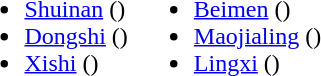<table>
<tr>
<td valign="top"><br><ul><li><a href='#'>Shuinan</a> ()</li><li><a href='#'>Dongshi</a> ()</li><li><a href='#'>Xishi</a> ()</li></ul></td>
<td valign="top"><br><ul><li><a href='#'>Beimen</a> ()</li><li><a href='#'>Maojialing</a> ()</li><li><a href='#'>Lingxi</a> ()</li></ul></td>
</tr>
</table>
